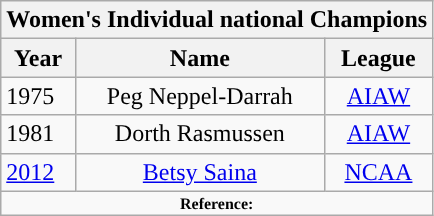<table class="wikitable">
<tr>
<th colspan="3">Women's Individual national Champions</th>
</tr>
<tr>
<th scope="col">Year</th>
<th scope="col">Name</th>
<th scope="col">League</th>
</tr>
<tr>
<td>1975</td>
<td style="text-align: center;">Peg Neppel-Darrah</td>
<td style="text-align: center;"><a href='#'>AIAW</a></td>
</tr>
<tr>
<td>1981</td>
<td style="text-align: center;">Dorth Rasmussen</td>
<td style="text-align: center;"><a href='#'>AIAW</a></td>
</tr>
<tr>
<td><a href='#'>2012</a></td>
<td style="text-align: center;"><a href='#'>Betsy Saina</a></td>
<td style="text-align: center;"><a href='#'>NCAA</a></td>
</tr>
<tr>
<td colspan="3"  style="font-size:8pt; text-align:center;"><strong>Reference:</strong></td>
</tr>
</table>
